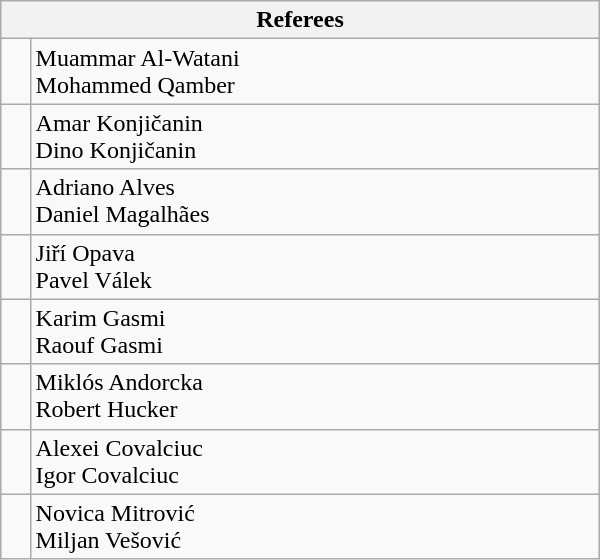<table class="wikitable" style="width:400px;">
<tr>
<th colspan=2>Referees</th>
</tr>
<tr>
<td align=left></td>
<td>Muammar Al-Watani<br>Mohammed Qamber</td>
</tr>
<tr>
<td align=left></td>
<td>Amar Konjičanin<br>Dino Konjičanin</td>
</tr>
<tr>
<td align=left></td>
<td>Adriano Alves<br>Daniel Magalhães</td>
</tr>
<tr>
<td align=left></td>
<td>Jiří Opava<br>Pavel Válek</td>
</tr>
<tr>
<td align=left></td>
<td>Karim Gasmi<br>Raouf Gasmi</td>
</tr>
<tr>
<td align=left></td>
<td>Miklós Andorcka<br>Robert Hucker</td>
</tr>
<tr>
<td align=left></td>
<td>Alexei Covalciuc<br>Igor Covalciuc</td>
</tr>
<tr>
<td align=left></td>
<td>Novica Mitrović<br>Miljan Vešović</td>
</tr>
</table>
